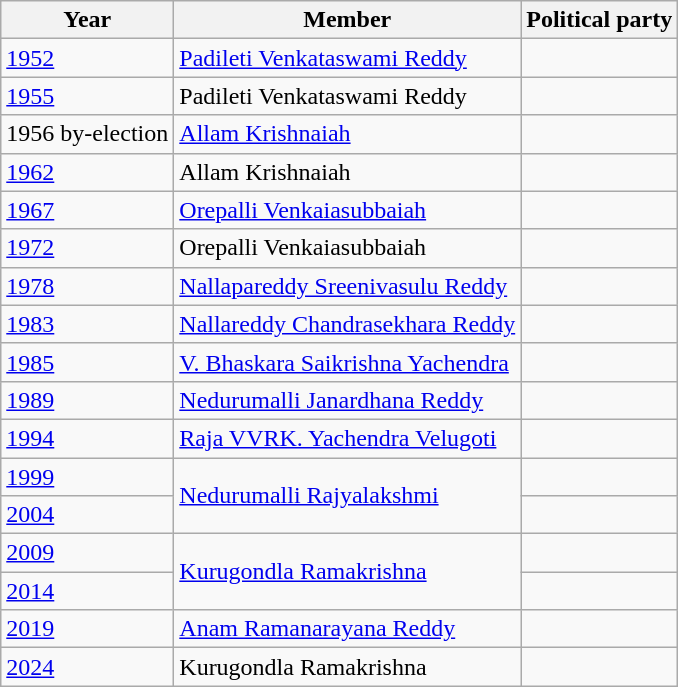<table class="wikitable sortable">
<tr>
<th>Year</th>
<th>Member</th>
<th colspan="2">Political party</th>
</tr>
<tr>
<td><a href='#'>1952</a></td>
<td><a href='#'>Padileti Venkataswami Reddy</a></td>
<td></td>
</tr>
<tr>
<td><a href='#'>1955</a></td>
<td>Padileti Venkataswami Reddy</td>
<td></td>
</tr>
<tr>
<td>1956 by-election</td>
<td><a href='#'>Allam Krishnaiah</a></td>
<td></td>
</tr>
<tr>
<td><a href='#'>1962</a></td>
<td>Allam Krishnaiah</td>
</tr>
<tr>
<td><a href='#'>1967</a></td>
<td><a href='#'>Orepalli Venkaiasubbaiah</a></td>
<td></td>
</tr>
<tr>
<td><a href='#'>1972</a></td>
<td>Orepalli Venkaiasubbaiah</td>
<td></td>
</tr>
<tr>
<td><a href='#'>1978</a></td>
<td><a href='#'>Nallapareddy Sreenivasulu Reddy</a></td>
</tr>
<tr>
<td><a href='#'>1983</a></td>
<td><a href='#'>Nallareddy Chandrasekhara Reddy</a></td>
<td></td>
</tr>
<tr>
<td><a href='#'>1985</a></td>
<td><a href='#'>V. Bhaskara Saikrishna Yachendra</a></td>
</tr>
<tr>
<td><a href='#'>1989</a></td>
<td><a href='#'>Nedurumalli Janardhana Reddy</a></td>
<td></td>
</tr>
<tr>
<td><a href='#'>1994</a></td>
<td><a href='#'>Raja VVRK. Yachendra Velugoti</a></td>
<td></td>
</tr>
<tr>
<td><a href='#'>1999</a></td>
<td rowspan=2><a href='#'>Nedurumalli Rajyalakshmi</a></td>
<td></td>
</tr>
<tr>
<td><a href='#'>2004</a></td>
</tr>
<tr>
<td><a href='#'>2009</a></td>
<td rowspan=2><a href='#'>Kurugondla Ramakrishna</a></td>
<td></td>
</tr>
<tr>
<td><a href='#'>2014</a></td>
<td></td>
</tr>
<tr>
<td><a href='#'>2019</a></td>
<td><a href='#'>Anam Ramanarayana Reddy</a></td>
<td></td>
</tr>
<tr>
<td><a href='#'>2024</a></td>
<td>Kurugondla Ramakrishna</td>
<td></td>
</tr>
</table>
